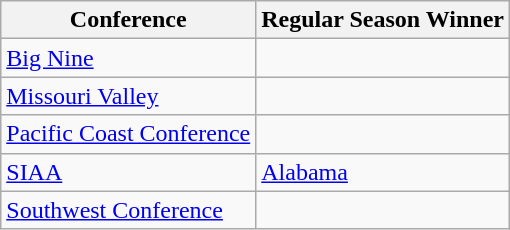<table class="wikitable">
<tr>
<th>Conference</th>
<th>Regular Season Winner</th>
</tr>
<tr>
<td><a href='#'>Big Nine</a></td>
<td></td>
</tr>
<tr>
<td><a href='#'>Missouri Valley</a></td>
<td></td>
</tr>
<tr>
<td><a href='#'>Pacific Coast Conference</a></td>
<td></td>
</tr>
<tr>
<td><a href='#'>SIAA</a></td>
<td><a href='#'>Alabama</a></td>
</tr>
<tr>
<td><a href='#'>Southwest Conference</a></td>
<td></td>
</tr>
</table>
